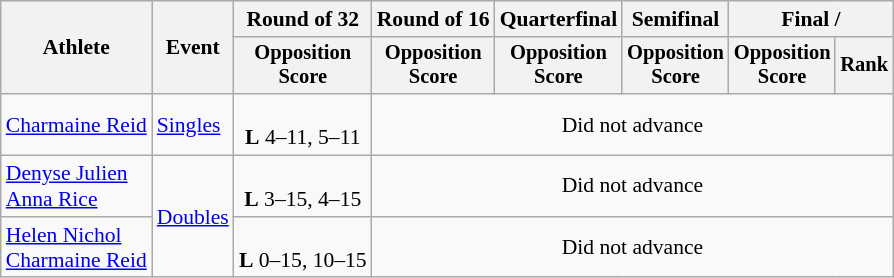<table class=wikitable style="font-size:90%">
<tr>
<th rowspan="2">Athlete</th>
<th rowspan="2">Event</th>
<th>Round of 32</th>
<th>Round of 16</th>
<th>Quarterfinal</th>
<th>Semifinal</th>
<th colspan=2>Final / </th>
</tr>
<tr style="font-size:95%">
<th>Opposition<br>Score</th>
<th>Opposition<br>Score</th>
<th>Opposition<br>Score</th>
<th>Opposition<br>Score</th>
<th>Opposition<br>Score</th>
<th>Rank</th>
</tr>
<tr align=center>
<td align=left><a href='#'>Charmaine Reid</a></td>
<td align=left><a href='#'>Singles</a></td>
<td><br><strong>L</strong> 4–11, 5–11</td>
<td colspan=5>Did not advance</td>
</tr>
<tr align=center>
<td align=left><a href='#'>Denyse Julien</a><br><a href='#'>Anna Rice</a></td>
<td align=left rowspan=2><a href='#'>Doubles</a></td>
<td><br><strong>L</strong> 3–15, 4–15</td>
<td colspan=5>Did not advance</td>
</tr>
<tr align=center>
<td align=left><a href='#'>Helen Nichol</a><br><a href='#'>Charmaine Reid</a></td>
<td><br><strong>L</strong> 0–15, 10–15</td>
<td colspan=5>Did not advance</td>
</tr>
</table>
